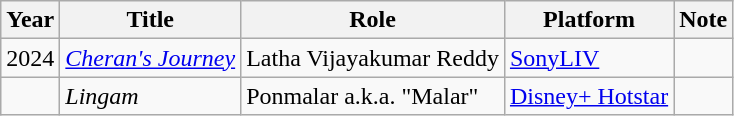<table class="wikitable sortable">
<tr>
<th>Year</th>
<th>Title</th>
<th>Role</th>
<th>Platform</th>
<th class="unsortable">Note</th>
</tr>
<tr>
<td>2024</td>
<td><em><a href='#'>Cheran's Journey</a></em></td>
<td>Latha Vijayakumar Reddy</td>
<td><a href='#'>SonyLIV</a></td>
<td></td>
</tr>
<tr>
<td></td>
<td><em>Lingam</em></td>
<td>Ponmalar a.k.a. "Malar"</td>
<td><a href='#'>Disney+ Hotstar</a></td>
<td></td>
</tr>
</table>
